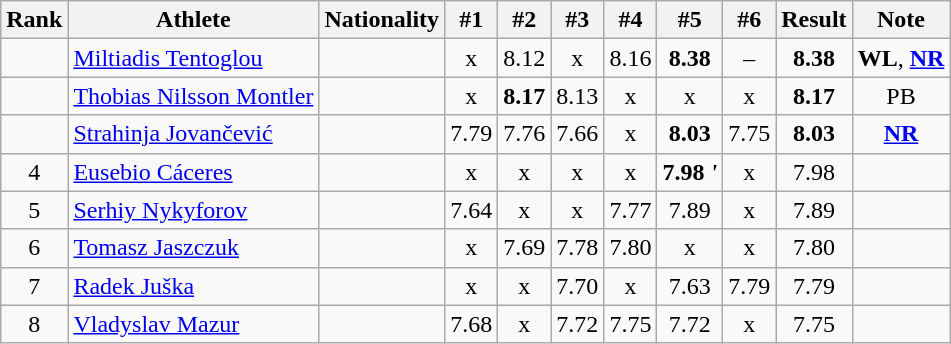<table class="wikitable sortable" style="text-align:center">
<tr>
<th>Rank</th>
<th>Athlete</th>
<th>Nationality</th>
<th>#1</th>
<th>#2</th>
<th>#3</th>
<th>#4</th>
<th>#5</th>
<th>#6</th>
<th>Result</th>
<th>Note</th>
</tr>
<tr>
<td></td>
<td align=left><a href='#'>Miltiadis Tentoglou</a></td>
<td align=left></td>
<td>x</td>
<td>8.12</td>
<td>x</td>
<td>8.16</td>
<td><strong>8.38</strong></td>
<td>–</td>
<td><strong>8.38</strong></td>
<td><strong>WL</strong>, <strong><a href='#'>NR</a></strong></td>
</tr>
<tr>
<td></td>
<td align=left><a href='#'>Thobias Nilsson Montler</a></td>
<td align=left></td>
<td>x</td>
<td><strong>8.17</strong></td>
<td>8.13</td>
<td>x</td>
<td>x</td>
<td>x</td>
<td><strong>8.17</strong></td>
<td>PB</td>
</tr>
<tr>
<td></td>
<td align=left><a href='#'>Strahinja Jovančević</a></td>
<td align=left></td>
<td>7.79</td>
<td>7.76</td>
<td>7.66</td>
<td>x</td>
<td><strong>8.03</strong></td>
<td>7.75</td>
<td><strong>8.03</strong></td>
<td><strong><a href='#'>NR</a></strong></td>
</tr>
<tr>
<td>4</td>
<td align=left><a href='#'>Eusebio Cáceres</a></td>
<td align=left></td>
<td>x</td>
<td>x</td>
<td>x</td>
<td>x</td>
<td><strong>7.98<em> '</td>
<td>x</td>
<td></strong>7.98<strong></td>
<td></td>
</tr>
<tr>
<td>5</td>
<td align=left><a href='#'>Serhiy Nykyforov</a></td>
<td align=left></td>
<td>7.64</td>
<td>x</td>
<td>x</td>
<td>7.77</td>
<td></strong>7.89<strong></td>
<td>x</td>
<td></strong>7.89<strong></td>
<td></td>
</tr>
<tr>
<td>6</td>
<td align=left><a href='#'>Tomasz Jaszczuk</a></td>
<td align=left></td>
<td>x</td>
<td>7.69</td>
<td>7.78</td>
<td></strong>7.80<strong></td>
<td>x</td>
<td>x</td>
<td></strong>7.80<strong></td>
<td></td>
</tr>
<tr>
<td>7</td>
<td align=left><a href='#'>Radek Juška</a></td>
<td align=left></td>
<td>x</td>
<td>x</td>
<td>7.70</td>
<td>x</td>
<td>7.63</td>
<td></strong>7.79<strong></td>
<td></strong>7.79<strong></td>
<td></td>
</tr>
<tr>
<td>8</td>
<td align=left><a href='#'>Vladyslav Mazur</a></td>
<td align=left></td>
<td>7.68</td>
<td>x</td>
<td>7.72</td>
<td></strong>7.75<strong></td>
<td>7.72</td>
<td>x</td>
<td></strong>7.75<strong></td>
<td></td>
</tr>
</table>
